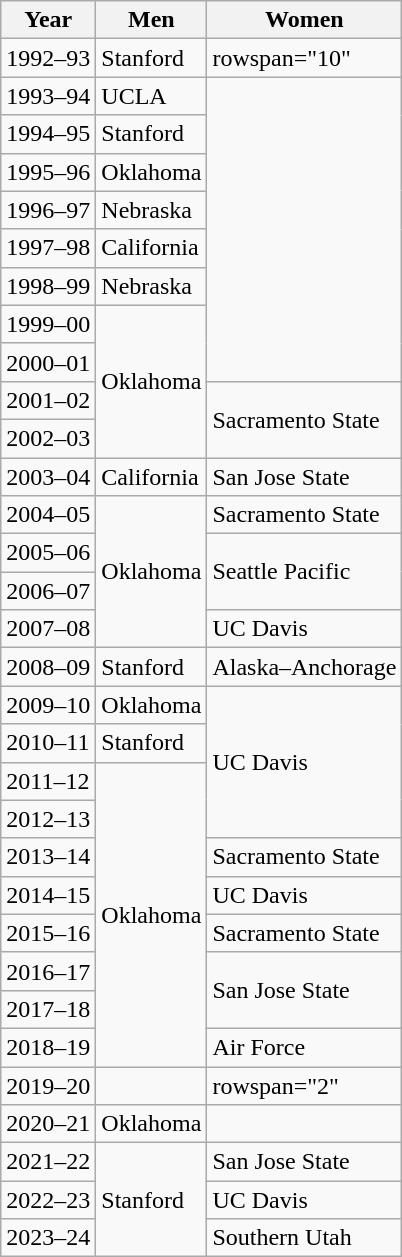<table class="wikitable">
<tr>
<th>Year</th>
<th>Men</th>
<th>Women</th>
</tr>
<tr>
<td>1992–93</td>
<td>Stanford</td>
<td>rowspan="10" </td>
</tr>
<tr>
<td>1993–94</td>
<td>UCLA</td>
</tr>
<tr>
<td>1994–95</td>
<td>Stanford</td>
</tr>
<tr>
<td>1995–96</td>
<td>Oklahoma</td>
</tr>
<tr>
<td>1996–97</td>
<td>Nebraska</td>
</tr>
<tr>
<td>1997–98</td>
<td>California</td>
</tr>
<tr>
<td Rowspan="2">1998–99</td>
<td>Nebraska</td>
</tr>
<tr>
<td Rowspan="5">Oklahoma</td>
</tr>
<tr>
<td>1999–00</td>
</tr>
<tr>
<td>2000–01</td>
</tr>
<tr>
<td>2001–02</td>
<td Rowspan="2">Sacramento State</td>
</tr>
<tr>
<td>2002–03</td>
</tr>
<tr>
<td>2003–04</td>
<td>California</td>
<td>San Jose State</td>
</tr>
<tr>
<td>2004–05</td>
<td Rowspan="4">Oklahoma</td>
<td>Sacramento State</td>
</tr>
<tr>
<td>2005–06</td>
<td Rowspan="2">Seattle Pacific</td>
</tr>
<tr>
<td>2006–07</td>
</tr>
<tr>
<td>2007–08</td>
<td>UC Davis</td>
</tr>
<tr>
<td>2008–09</td>
<td>Stanford</td>
<td>Alaska–Anchorage</td>
</tr>
<tr>
<td>2009–10</td>
<td>Oklahoma</td>
<td rowspan="4">UC Davis</td>
</tr>
<tr>
<td>2010–11</td>
<td>Stanford</td>
</tr>
<tr>
<td>2011–12</td>
<td Rowspan="8">Oklahoma</td>
</tr>
<tr>
<td>2012–13</td>
</tr>
<tr>
<td>2013–14</td>
<td>Sacramento State</td>
</tr>
<tr>
<td>2014–15</td>
<td>UC Davis</td>
</tr>
<tr>
<td>2015–16</td>
<td>Sacramento State</td>
</tr>
<tr>
<td>2016–17</td>
<td rowspan="2">San Jose State</td>
</tr>
<tr>
<td>2017–18</td>
</tr>
<tr>
<td>2018–19</td>
<td>Air Force</td>
</tr>
<tr>
<td>2019–20</td>
<td></td>
<td>rowspan="2" </td>
</tr>
<tr>
<td>2020–21</td>
<td>Oklahoma</td>
</tr>
<tr>
<td>2021–22</td>
<td rowspan=3>Stanford</td>
<td>San Jose State</td>
</tr>
<tr>
<td>2022–23</td>
<td>UC Davis</td>
</tr>
<tr>
<td>2023–24</td>
<td>Southern Utah</td>
</tr>
</table>
